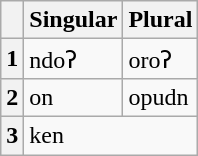<table class="wikitable">
<tr>
<th></th>
<th>Singular</th>
<th>Plural</th>
</tr>
<tr>
<th>1</th>
<td>ndoʔ</td>
<td>oroʔ</td>
</tr>
<tr>
<th>2</th>
<td>on</td>
<td>opudn</td>
</tr>
<tr>
<th>3</th>
<td colspan="2">ken</td>
</tr>
</table>
